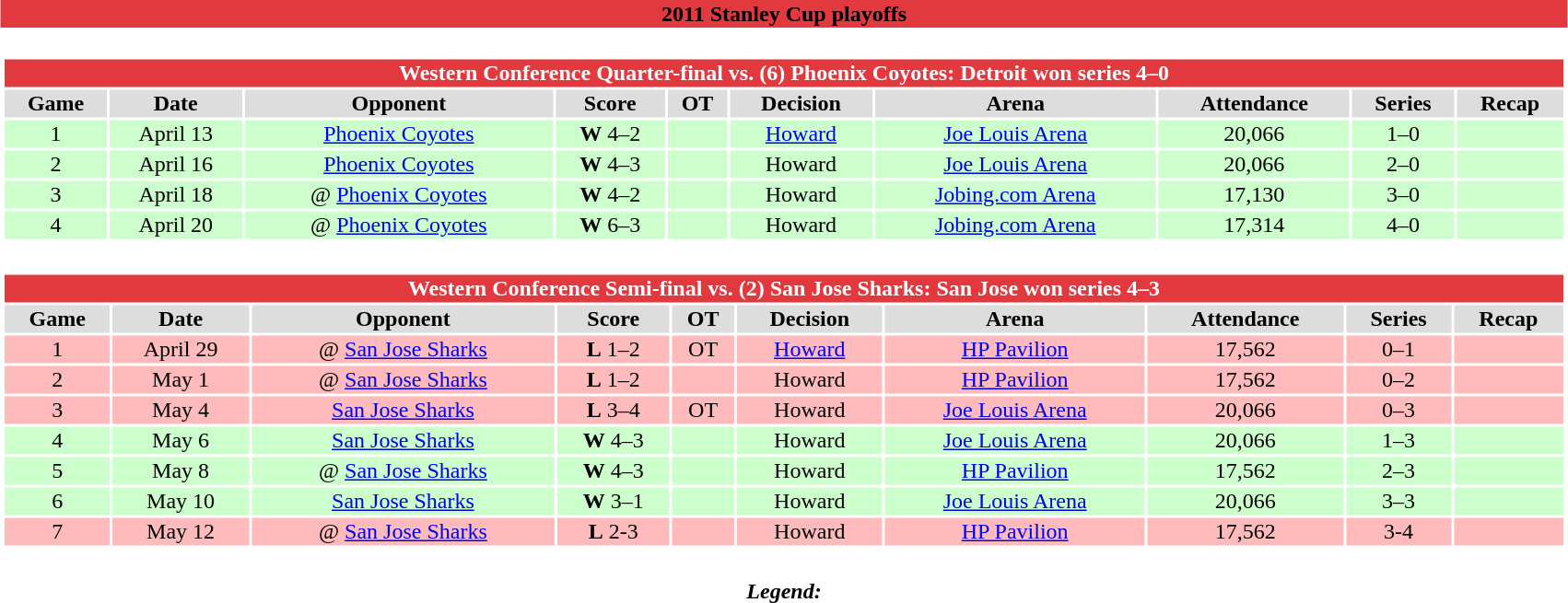<table class="toccolours" style="width:90%; clear:both; margin:1.5em auto; text-align:center;">
<tr>
<th colspan=2 style="background:#E1393D"><span>2011 Stanley Cup playoffs</span></th>
</tr>
<tr>
<td colspan=11><br><table class="toccolours collapsible collapsed " style="width:100%;">
<tr>
<th colspan="11" style="background:#E1393D; color:white;">Western Conference Quarter-final vs. (6) Phoenix Coyotes: Detroit won series 4–0</th>
</tr>
<tr style="text-align:center; background:#ddd;">
<td><strong>Game</strong></td>
<td><strong>Date</strong></td>
<td><strong>Opponent</strong></td>
<td><strong>Score</strong></td>
<td><strong>OT</strong></td>
<td><strong>Decision</strong></td>
<td><strong>Arena</strong></td>
<td><strong>Attendance</strong></td>
<td><strong>Series</strong></td>
<td><strong>Recap</strong></td>
</tr>
<tr style="text-align:center; background:#cfc;">
<td>1</td>
<td>April 13</td>
<td><a href='#'>Phoenix Coyotes</a></td>
<td><strong>W</strong> 4–2</td>
<td></td>
<td><a href='#'>Howard</a></td>
<td><a href='#'>Joe Louis Arena</a></td>
<td>20,066</td>
<td>1–0</td>
<td></td>
</tr>
<tr style="text-align:center; background:#cfc;">
<td>2</td>
<td>April 16</td>
<td><a href='#'>Phoenix Coyotes</a></td>
<td><strong>W</strong> 4–3</td>
<td></td>
<td>Howard</td>
<td><a href='#'>Joe Louis Arena</a></td>
<td>20,066</td>
<td>2–0</td>
<td></td>
</tr>
<tr style="text-align:center; background:#cfc;">
<td>3</td>
<td>April 18</td>
<td>@ <a href='#'>Phoenix Coyotes</a></td>
<td><strong>W</strong> 4–2</td>
<td></td>
<td>Howard</td>
<td><a href='#'>Jobing.com Arena</a></td>
<td>17,130</td>
<td>3–0</td>
<td></td>
</tr>
<tr style="text-align:center; background:#cfc;">
<td>4</td>
<td>April 20</td>
<td>@ <a href='#'>Phoenix Coyotes</a></td>
<td><strong>W</strong> 6–3</td>
<td></td>
<td>Howard</td>
<td><a href='#'>Jobing.com Arena</a></td>
<td>17,314</td>
<td>4–0</td>
<td></td>
</tr>
</table>
</td>
</tr>
<tr>
<td colspan=11><br><table class="toccolours collapsible collapsed" style="width:100%;">
<tr>
<th colspan="11" style="background:#E1393D; color:white;">Western Conference Semi-final vs. (2) San Jose Sharks: San Jose won series 4–3</th>
</tr>
<tr style="text-align:center; background:#ddd;">
<td><strong>Game</strong></td>
<td><strong>Date</strong></td>
<td><strong>Opponent</strong></td>
<td><strong>Score</strong></td>
<td><strong>OT</strong></td>
<td><strong>Decision</strong></td>
<td><strong>Arena</strong></td>
<td><strong>Attendance</strong></td>
<td><strong>Series</strong></td>
<td><strong>Recap</strong></td>
</tr>
<tr style="text-align:center; background:#fbb;">
<td>1</td>
<td>April 29</td>
<td>@ <a href='#'>San Jose Sharks</a></td>
<td><strong>L</strong> 1–2</td>
<td>OT</td>
<td><a href='#'>Howard</a></td>
<td><a href='#'>HP Pavilion</a></td>
<td>17,562</td>
<td>0–1</td>
<td></td>
</tr>
<tr style="text-align:center; background:#fbb;">
<td>2</td>
<td>May 1</td>
<td>@ <a href='#'>San Jose Sharks</a></td>
<td><strong>L</strong> 1–2</td>
<td></td>
<td>Howard</td>
<td><a href='#'>HP Pavilion</a></td>
<td>17,562</td>
<td>0–2</td>
<td></td>
</tr>
<tr style="text-align:center; background:#fbb;">
<td>3</td>
<td>May 4</td>
<td><a href='#'>San Jose Sharks</a></td>
<td><strong>L</strong> 3–4</td>
<td>OT</td>
<td>Howard</td>
<td><a href='#'>Joe Louis Arena</a></td>
<td>20,066</td>
<td>0–3</td>
<td></td>
</tr>
<tr style="text-align:center; background:#cfc;">
<td>4</td>
<td>May 6</td>
<td><a href='#'>San Jose Sharks</a></td>
<td><strong>W</strong> 4–3</td>
<td></td>
<td>Howard</td>
<td><a href='#'>Joe Louis Arena</a></td>
<td>20,066</td>
<td>1–3</td>
<td></td>
</tr>
<tr style="text-align:center; background:#cfc;">
<td>5</td>
<td>May 8</td>
<td>@ <a href='#'>San Jose Sharks</a></td>
<td><strong>W</strong> 4–3</td>
<td></td>
<td>Howard</td>
<td><a href='#'>HP Pavilion</a></td>
<td>17,562</td>
<td>2–3</td>
<td></td>
</tr>
<tr style="text-align:center; background:#cfc;">
<td>6</td>
<td>May 10</td>
<td><a href='#'>San Jose Sharks</a></td>
<td><strong>W</strong> 3–1</td>
<td></td>
<td>Howard</td>
<td><a href='#'>Joe Louis Arena</a></td>
<td>20,066</td>
<td>3–3</td>
<td></td>
</tr>
<tr style="text-align:center; background:#fbb;">
<td>7</td>
<td>May 12</td>
<td>@ <a href='#'>San Jose Sharks</a></td>
<td><strong>L</strong> 2-3</td>
<td></td>
<td>Howard</td>
<td><a href='#'>HP Pavilion</a></td>
<td>17,562</td>
<td>3-4</td>
<td></td>
</tr>
</table>
</td>
</tr>
<tr>
<td colspan="11" style="text-align:center;"><br><strong><em>Legend:</em></strong>

<br></td>
</tr>
</table>
